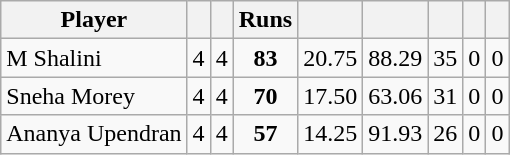<table class="wikitable sortable" style="text-align: center;">
<tr>
<th class="unsortable">Player</th>
<th></th>
<th></th>
<th>Runs</th>
<th></th>
<th></th>
<th></th>
<th></th>
<th></th>
</tr>
<tr>
<td style="text-align:left">M Shalini</td>
<td style="text-align:left">4</td>
<td>4</td>
<td><strong>83</strong></td>
<td>20.75</td>
<td>88.29</td>
<td>35</td>
<td>0</td>
<td>0</td>
</tr>
<tr>
<td style="text-align:left">Sneha Morey</td>
<td style="text-align:left">4</td>
<td>4</td>
<td><strong>70</strong></td>
<td>17.50</td>
<td>63.06</td>
<td>31</td>
<td>0</td>
<td>0</td>
</tr>
<tr>
<td style="text-align:left">Ananya Upendran</td>
<td style="text-align:left">4</td>
<td>4</td>
<td><strong>57</strong></td>
<td>14.25</td>
<td>91.93</td>
<td>26</td>
<td>0</td>
<td>0</td>
</tr>
</table>
